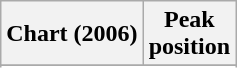<table class="wikitable plainrowheaders" style="text-align:center">
<tr>
<th scope="col">Chart (2006)</th>
<th scope="col">Peak<br>position</th>
</tr>
<tr>
</tr>
<tr>
</tr>
</table>
